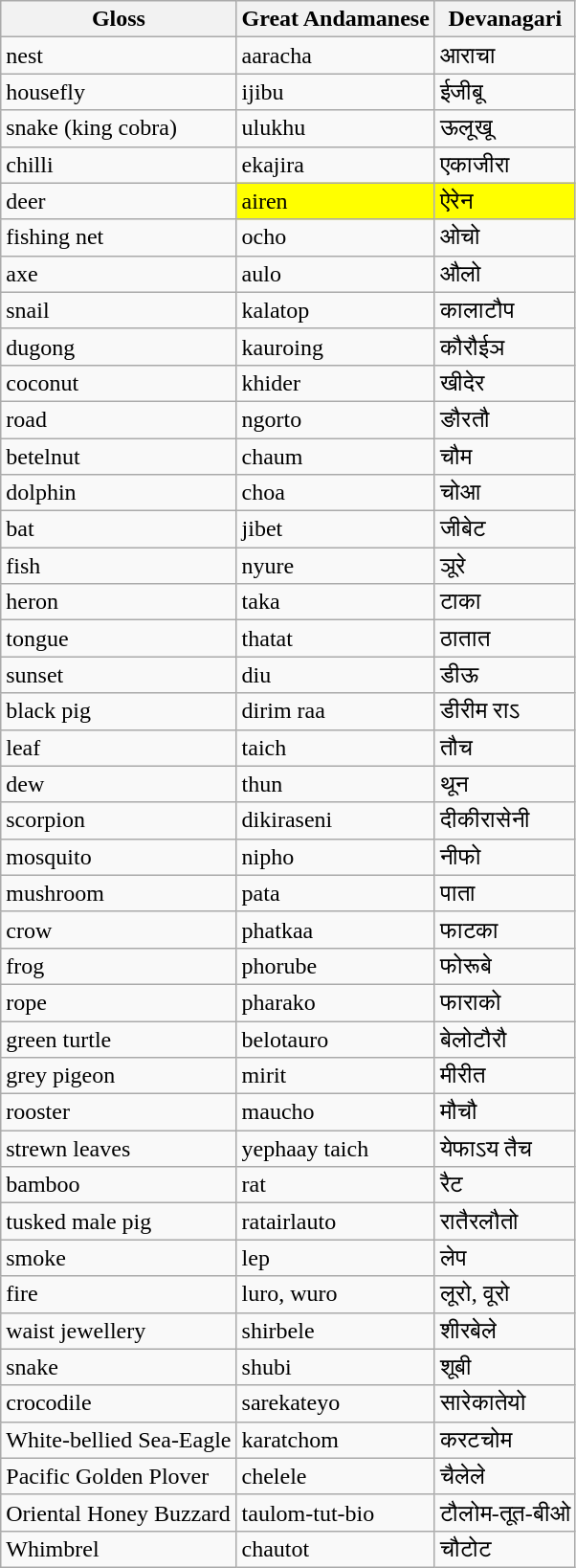<table class="wikitable">
<tr>
<th>Gloss</th>
<th>Great Andamanese</th>
<th>Devanagari</th>
</tr>
<tr>
<td>nest</td>
<td>aaracha</td>
<td>आराचा</td>
</tr>
<tr>
<td>housefly</td>
<td>ijibu</td>
<td>ईजीबू</td>
</tr>
<tr>
<td>snake (king cobra)</td>
<td>ulukhu</td>
<td>ऊलूखू</td>
</tr>
<tr>
<td>chilli</td>
<td>ekajira</td>
<td>एकाजीरा</td>
</tr>
<tr>
<td>deer</td>
<td style="background:yellow;">airen</td>
<td style="background:yellow;">ऐरेन</td>
</tr>
<tr>
<td>fishing net</td>
<td>ocho</td>
<td>ओचो</td>
</tr>
<tr>
<td>axe</td>
<td>aulo</td>
<td>औलो</td>
</tr>
<tr>
<td>snail</td>
<td>kalatop</td>
<td>कालाटौप</td>
</tr>
<tr>
<td>dugong</td>
<td>kauroing</td>
<td>कौरौईञ</td>
</tr>
<tr>
<td>coconut</td>
<td>khider</td>
<td>खीदेर</td>
</tr>
<tr>
<td>road</td>
<td>ngorto</td>
<td>ङौरतौ</td>
</tr>
<tr>
<td>betelnut</td>
<td>chaum</td>
<td>चौम</td>
</tr>
<tr>
<td>dolphin</td>
<td>choa</td>
<td>चोआ</td>
</tr>
<tr>
<td>bat</td>
<td>jibet</td>
<td>जीबेट</td>
</tr>
<tr>
<td>fish</td>
<td>nyure</td>
<td>ञूरे</td>
</tr>
<tr>
<td>heron</td>
<td>taka</td>
<td>टाका</td>
</tr>
<tr>
<td>tongue</td>
<td>thatat</td>
<td>ठातात</td>
</tr>
<tr>
<td>sunset</td>
<td>diu</td>
<td>डीऊ</td>
</tr>
<tr>
<td>black pig</td>
<td>dirim raa</td>
<td>डीरीम राऽ</td>
</tr>
<tr>
<td>leaf</td>
<td>taich</td>
<td>तौच</td>
</tr>
<tr>
<td>dew</td>
<td>thun</td>
<td>थून</td>
</tr>
<tr>
<td>scorpion</td>
<td>dikiraseni</td>
<td>दीकीरासेनी</td>
</tr>
<tr>
<td>mosquito</td>
<td>nipho</td>
<td>नीफो</td>
</tr>
<tr>
<td>mushroom</td>
<td>pata</td>
<td>पाता</td>
</tr>
<tr>
<td>crow</td>
<td>phatkaa</td>
<td>फाटका</td>
</tr>
<tr>
<td>frog</td>
<td>phorube</td>
<td>फोरूबे</td>
</tr>
<tr>
<td>rope</td>
<td>pharako</td>
<td>फाराको</td>
</tr>
<tr>
<td>green turtle</td>
<td>belotauro</td>
<td>बेलोटौरौ</td>
</tr>
<tr>
<td>grey pigeon</td>
<td>mirit</td>
<td>मीरीत</td>
</tr>
<tr>
<td>rooster</td>
<td>maucho</td>
<td>मौचौ</td>
</tr>
<tr>
<td>strewn leaves</td>
<td>yephaay taich</td>
<td>येफाऽय तैच</td>
</tr>
<tr>
<td>bamboo</td>
<td>rat</td>
<td>रैट</td>
</tr>
<tr>
<td>tusked male pig</td>
<td>ratairlauto</td>
<td>रातैरलौतो</td>
</tr>
<tr>
<td>smoke</td>
<td>lep</td>
<td>लेप</td>
</tr>
<tr>
<td>fire</td>
<td>luro, wuro</td>
<td>लूरो, वूरो</td>
</tr>
<tr>
<td>waist jewellery</td>
<td>shirbele</td>
<td>शीरबेले</td>
</tr>
<tr>
<td>snake</td>
<td>shubi</td>
<td>शूबी</td>
</tr>
<tr>
<td>crocodile</td>
<td>sarekateyo</td>
<td>सारेकातेयो</td>
</tr>
<tr>
<td>White-bellied Sea-Eagle</td>
<td>karatchom</td>
<td>करटचोम</td>
</tr>
<tr>
<td>Pacific Golden Plover</td>
<td>chelele</td>
<td>चैलेले</td>
</tr>
<tr>
<td>Oriental Honey Buzzard</td>
<td>taulom-tut-bio</td>
<td>टौलोम-तूत-बीओ</td>
</tr>
<tr>
<td>Whimbrel</td>
<td>chautot</td>
<td>चौटोट</td>
</tr>
</table>
